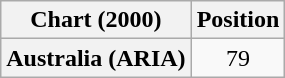<table class="wikitable plainrowheaders" style="text-align:center">
<tr>
<th scope="col">Chart (2000)</th>
<th scope="col">Position</th>
</tr>
<tr>
<th scope="row">Australia (ARIA)</th>
<td>79</td>
</tr>
</table>
